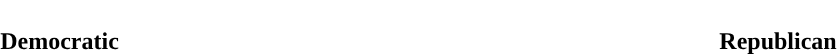<table style="width:60em; text-align:center">
<tr style="color:white">
<td style="background:"><strong>188</strong></td>
<td style="background:"><strong>247</strong></td>
</tr>
<tr>
<td><span><strong>Democratic</strong></span></td>
<td><span><strong>Republican</strong></span></td>
</tr>
</table>
